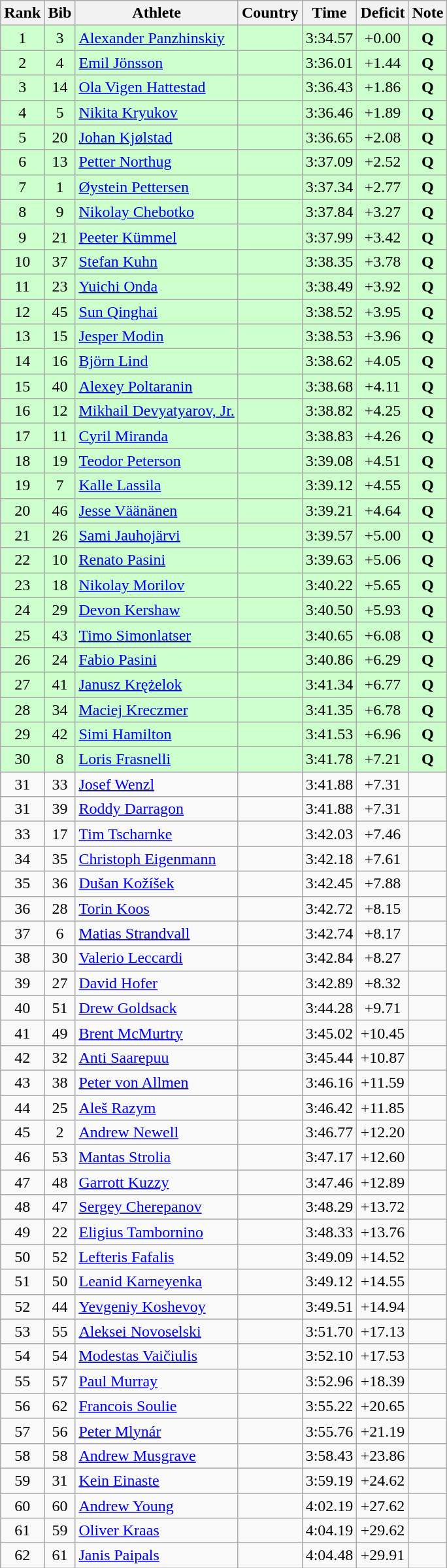<table class="wikitable sortable" style="text-align:center">
<tr>
<th>Rank</th>
<th>Bib</th>
<th>Athlete</th>
<th>Country</th>
<th>Time</th>
<th>Deficit</th>
<th>Note</th>
</tr>
<tr bgcolor="#ccffcc">
<td>1</td>
<td>3</td>
<td align="left"><a href='#'>Alexander Panzhinskiy</a></td>
<td align="left"></td>
<td>3:34.57</td>
<td>+0.00</td>
<td><strong>Q</strong></td>
</tr>
<tr bgcolor="#ccffcc">
<td>2</td>
<td>4</td>
<td align="left"><a href='#'>Emil Jönsson</a></td>
<td align="left"></td>
<td>3:36.01</td>
<td>+1.44</td>
<td><strong>Q</strong></td>
</tr>
<tr bgcolor="#ccffcc">
<td>3</td>
<td>14</td>
<td align="left"><a href='#'>Ola Vigen Hattestad</a></td>
<td align="left"></td>
<td>3:36.43</td>
<td>+1.86</td>
<td><strong> Q</strong></td>
</tr>
<tr bgcolor="#ccffcc">
<td>4</td>
<td>5</td>
<td align="left"><a href='#'>Nikita Kryukov</a></td>
<td align="left"></td>
<td>3:36.46</td>
<td>+1.89</td>
<td><strong>Q</strong></td>
</tr>
<tr bgcolor="#ccffcc">
<td>5</td>
<td>20</td>
<td align="left"><a href='#'>Johan Kjølstad</a></td>
<td align="left"></td>
<td>3:36.65</td>
<td>+2.08</td>
<td><strong>Q</strong></td>
</tr>
<tr bgcolor="#ccffcc">
<td>6</td>
<td>13</td>
<td align="left"><a href='#'>Petter Northug</a></td>
<td align="left"></td>
<td>3:37.09</td>
<td>+2.52</td>
<td><strong> Q</strong></td>
</tr>
<tr bgcolor="#ccffcc">
<td>7</td>
<td>1</td>
<td align="left"><a href='#'>Øystein Pettersen</a></td>
<td align="left"></td>
<td>3:37.34</td>
<td>+2.77</td>
<td><strong>Q</strong></td>
</tr>
<tr bgcolor="#ccffcc">
<td>8</td>
<td>9</td>
<td align="left"><a href='#'>Nikolay Chebotko</a></td>
<td align="left"></td>
<td>3:37.84</td>
<td>+3.27</td>
<td><strong>Q</strong></td>
</tr>
<tr bgcolor="#ccffcc">
<td>9</td>
<td>21</td>
<td align="left"><a href='#'>Peeter Kümmel</a></td>
<td align="left"></td>
<td>3:37.99</td>
<td>+3.42</td>
<td><strong>Q</strong></td>
</tr>
<tr bgcolor="#ccffcc">
<td>10</td>
<td>37</td>
<td align="left"><a href='#'>Stefan Kuhn</a></td>
<td align="left"></td>
<td>3:38.35</td>
<td>+3.78</td>
<td><strong>Q</strong></td>
</tr>
<tr bgcolor="#ccffcc">
<td>11</td>
<td>23</td>
<td align="left"><a href='#'>Yuichi Onda</a></td>
<td align="left"></td>
<td>3:38.49</td>
<td>+3.92</td>
<td><strong>Q</strong></td>
</tr>
<tr bgcolor="#ccffcc">
<td>12</td>
<td>45</td>
<td align="left"><a href='#'>Sun Qinghai</a></td>
<td align="left"></td>
<td>3:38.52</td>
<td>+3.95</td>
<td><strong>Q</strong></td>
</tr>
<tr bgcolor="#ccffcc">
<td>13</td>
<td>15</td>
<td align="left"><a href='#'>Jesper Modin</a></td>
<td align="left"></td>
<td>3:38.53</td>
<td>+3.96</td>
<td><strong>Q</strong></td>
</tr>
<tr bgcolor="#ccffcc">
<td>14</td>
<td>16</td>
<td align="left"><a href='#'>Björn Lind</a></td>
<td align="left"></td>
<td>3:38.62</td>
<td>+4.05</td>
<td><strong>Q</strong></td>
</tr>
<tr bgcolor="#ccffcc">
<td>15</td>
<td>40</td>
<td align="left"><a href='#'>Alexey Poltaranin</a></td>
<td align="left"></td>
<td>3:38.68</td>
<td>+4.11</td>
<td><strong>Q</strong></td>
</tr>
<tr bgcolor="#ccffcc">
<td>16</td>
<td>12</td>
<td align="left"><a href='#'>Mikhail Devyatyarov, Jr.</a></td>
<td align="left"></td>
<td>3:38.82</td>
<td>+4.25</td>
<td><strong>Q</strong></td>
</tr>
<tr bgcolor="#ccffcc">
<td>17</td>
<td>11</td>
<td align="left"><a href='#'>Cyril Miranda</a></td>
<td align="left"></td>
<td>3:38.83</td>
<td>+4.26</td>
<td><strong>Q</strong></td>
</tr>
<tr bgcolor="#ccffcc">
<td>18</td>
<td>19</td>
<td align="left"><a href='#'>Teodor Peterson</a></td>
<td align="left"></td>
<td>3:39.08</td>
<td>+4.51</td>
<td><strong> Q</strong></td>
</tr>
<tr bgcolor="#ccffcc">
<td>19</td>
<td>7</td>
<td align="left"><a href='#'>Kalle Lassila</a></td>
<td align="left"></td>
<td>3:39.12</td>
<td>+4.55</td>
<td><strong>Q</strong></td>
</tr>
<tr bgcolor="#ccffcc">
<td>20</td>
<td>46</td>
<td align="left"><a href='#'>Jesse Väänänen</a></td>
<td align="left"></td>
<td>3:39.21</td>
<td>+4.64</td>
<td><strong>Q</strong></td>
</tr>
<tr bgcolor="#ccffcc">
<td>21</td>
<td>26</td>
<td align="left"><a href='#'>Sami Jauhojärvi</a></td>
<td align="left"></td>
<td>3:39.57</td>
<td>+5.00</td>
<td><strong>Q</strong></td>
</tr>
<tr bgcolor="#ccffcc">
<td>22</td>
<td>10</td>
<td align="left"><a href='#'>Renato Pasini</a></td>
<td align="left"></td>
<td>3:39.63</td>
<td>+5.06</td>
<td><strong>Q</strong></td>
</tr>
<tr bgcolor="#ccffcc">
<td>23</td>
<td>18</td>
<td align="left"><a href='#'>Nikolay Morilov</a></td>
<td align="left"></td>
<td>3:40.22</td>
<td>+5.65</td>
<td><strong>Q</strong></td>
</tr>
<tr bgcolor="#ccffcc">
<td>24</td>
<td>29</td>
<td align="left"><a href='#'>Devon Kershaw</a></td>
<td align="left"></td>
<td>3:40.50</td>
<td>+5.93</td>
<td><strong>Q</strong></td>
</tr>
<tr bgcolor="#ccffcc">
<td>25</td>
<td>43</td>
<td align="left"><a href='#'>Timo Simonlatser</a></td>
<td align="left"></td>
<td>3:40.65</td>
<td>+6.08</td>
<td><strong>Q</strong></td>
</tr>
<tr bgcolor="#ccffcc">
<td>26</td>
<td>24</td>
<td align="left"><a href='#'>Fabio Pasini</a></td>
<td align="left"></td>
<td>3:40.86</td>
<td>+6.29</td>
<td><strong>Q</strong></td>
</tr>
<tr bgcolor="#ccffcc">
<td>27</td>
<td>41</td>
<td align="left"><a href='#'>Janusz Krężelok</a></td>
<td align="left"></td>
<td>3:41.34</td>
<td>+6.77</td>
<td><strong>Q</strong></td>
</tr>
<tr bgcolor="#ccffcc">
<td>28</td>
<td>34</td>
<td align="left"><a href='#'>Maciej Kreczmer</a></td>
<td align="left"></td>
<td>3:41.35</td>
<td>+6.78</td>
<td><strong>Q</strong></td>
</tr>
<tr bgcolor="#ccffcc">
<td>29</td>
<td>42</td>
<td align="left"><a href='#'>Simi Hamilton</a></td>
<td align="left"></td>
<td>3:41.53</td>
<td>+6.96</td>
<td><strong>Q</strong></td>
</tr>
<tr bgcolor="#ccffcc">
<td>30</td>
<td>8</td>
<td align="left"><a href='#'>Loris Frasnelli</a></td>
<td align="left"></td>
<td>3:41.78</td>
<td>+7.21</td>
<td><strong>Q</strong></td>
</tr>
<tr>
<td>31</td>
<td>33</td>
<td align="left"><a href='#'>Josef Wenzl</a></td>
<td align="left"></td>
<td>3:41.88</td>
<td>+7.31</td>
<td></td>
</tr>
<tr>
<td>31</td>
<td>39</td>
<td align="left"><a href='#'>Roddy Darragon</a></td>
<td align="left"></td>
<td>3:41.88</td>
<td>+7.31</td>
<td></td>
</tr>
<tr>
<td>33</td>
<td>17</td>
<td align="left"><a href='#'>Tim Tscharnke</a></td>
<td align="left"></td>
<td>3:42.03</td>
<td>+7.46</td>
<td></td>
</tr>
<tr>
<td>34</td>
<td>35</td>
<td align="left"><a href='#'>Christoph Eigenmann</a></td>
<td align="left"></td>
<td>3:42.18</td>
<td>+7.61</td>
<td></td>
</tr>
<tr>
<td>35</td>
<td>36</td>
<td align="left"><a href='#'>Dušan Kožíšek</a></td>
<td align="left"></td>
<td>3:42.45</td>
<td>+7.88</td>
<td></td>
</tr>
<tr>
<td>36</td>
<td>28</td>
<td align="left"><a href='#'>Torin Koos</a></td>
<td align="left"></td>
<td>3:42.72</td>
<td>+8.15</td>
<td></td>
</tr>
<tr>
<td>37</td>
<td>6</td>
<td align="left"><a href='#'>Matias Strandvall</a></td>
<td align="left"></td>
<td>3:42.74</td>
<td>+8.17</td>
<td></td>
</tr>
<tr>
<td>38</td>
<td>30</td>
<td align="left"><a href='#'>Valerio Leccardi</a></td>
<td align="left"></td>
<td>3:42.84</td>
<td>+8.27</td>
<td></td>
</tr>
<tr>
<td>39</td>
<td>27</td>
<td align="left"><a href='#'>David Hofer</a></td>
<td align="left"></td>
<td>3:42.89</td>
<td>+8.32</td>
<td></td>
</tr>
<tr>
<td>40</td>
<td>51</td>
<td align="left"><a href='#'>Drew Goldsack</a></td>
<td align="left"></td>
<td>3:44.28</td>
<td>+9.71</td>
<td></td>
</tr>
<tr>
<td>41</td>
<td>49</td>
<td align="left"><a href='#'>Brent McMurtry</a></td>
<td align="left"></td>
<td>3:45.02</td>
<td>+10.45</td>
<td></td>
</tr>
<tr>
<td>42</td>
<td>32</td>
<td align="left"><a href='#'>Anti Saarepuu</a></td>
<td align="left"></td>
<td>3:45.44</td>
<td>+10.87</td>
<td></td>
</tr>
<tr>
<td>43</td>
<td>38</td>
<td align="left"><a href='#'>Peter von Allmen</a></td>
<td align="left"></td>
<td>3:46.16</td>
<td>+11.59</td>
<td></td>
</tr>
<tr>
<td>44</td>
<td>25</td>
<td align="left"><a href='#'>Aleš Razym</a></td>
<td align="left"></td>
<td>3:46.42</td>
<td>+11.85</td>
<td></td>
</tr>
<tr>
<td>45</td>
<td>2</td>
<td align="left"><a href='#'>Andrew Newell</a></td>
<td align="left"></td>
<td>3:46.77</td>
<td>+12.20</td>
<td></td>
</tr>
<tr>
<td>46</td>
<td>53</td>
<td align="left"><a href='#'>Mantas Strolia</a></td>
<td align="left"></td>
<td>3:47.17</td>
<td>+12.60</td>
<td></td>
</tr>
<tr>
<td>47</td>
<td>48</td>
<td align="left"><a href='#'>Garrott Kuzzy</a></td>
<td align="left"></td>
<td>3:47.46</td>
<td>+12.89</td>
<td></td>
</tr>
<tr>
<td>48</td>
<td>47</td>
<td align="left"><a href='#'>Sergey Cherepanov</a></td>
<td align="left"></td>
<td>3:48.29</td>
<td>+13.72</td>
<td></td>
</tr>
<tr>
<td>49</td>
<td>22</td>
<td align="left"><a href='#'>Eligius Tambornino</a></td>
<td align="left"></td>
<td>3:48.33</td>
<td>+13.76</td>
<td></td>
</tr>
<tr>
<td>50</td>
<td>52</td>
<td align="left"><a href='#'>Lefteris Fafalis</a></td>
<td align="left"></td>
<td>3:49.09</td>
<td>+14.52</td>
<td></td>
</tr>
<tr>
<td>51</td>
<td>50</td>
<td align="left"><a href='#'>Leanid Karneyenka</a></td>
<td align="left"></td>
<td>3:49.12</td>
<td>+14.55</td>
<td></td>
</tr>
<tr>
<td>52</td>
<td>44</td>
<td align="left"><a href='#'>Yevgeniy Koshevoy</a></td>
<td align="left"></td>
<td>3:49.51</td>
<td>+14.94</td>
<td></td>
</tr>
<tr>
<td>53</td>
<td>55</td>
<td align="left"><a href='#'>Aleksei Novoselski</a></td>
<td align="left"></td>
<td>3:51.70</td>
<td>+17.13</td>
<td></td>
</tr>
<tr>
<td>54</td>
<td>54</td>
<td align="left"><a href='#'>Modestas Vaičiulis</a></td>
<td align="left"></td>
<td>3:52.10</td>
<td>+17.53</td>
<td></td>
</tr>
<tr>
<td>55</td>
<td>57</td>
<td align="left"><a href='#'>Paul Murray</a></td>
<td align="left"></td>
<td>3:52.96</td>
<td>+18.39</td>
<td></td>
</tr>
<tr>
<td>56</td>
<td>62</td>
<td align="left"><a href='#'>Francois Soulie</a></td>
<td align="left"></td>
<td>3:55.22</td>
<td>+20.65</td>
<td></td>
</tr>
<tr>
<td>57</td>
<td>56</td>
<td align="left"><a href='#'>Peter Mlynár</a></td>
<td align="left"></td>
<td>3:55.76</td>
<td>+21.19</td>
<td></td>
</tr>
<tr>
<td>58</td>
<td>58</td>
<td align="left"><a href='#'>Andrew Musgrave</a></td>
<td align="left"></td>
<td>3:58.43</td>
<td>+23.86</td>
<td></td>
</tr>
<tr>
<td>59</td>
<td>31</td>
<td align="left"><a href='#'>Kein Einaste</a></td>
<td align="left"></td>
<td>3:59.19</td>
<td>+24.62</td>
<td></td>
</tr>
<tr>
<td>60</td>
<td>60</td>
<td align="left"><a href='#'>Andrew Young</a></td>
<td align="left"></td>
<td>4:02.19</td>
<td>+27.62</td>
<td></td>
</tr>
<tr>
<td>61</td>
<td>59</td>
<td align="left"><a href='#'>Oliver Kraas</a></td>
<td align="left"></td>
<td>4:04.19</td>
<td>+29.62</td>
<td></td>
</tr>
<tr>
<td>62</td>
<td>61</td>
<td align="left"><a href='#'>Janis Paipals</a></td>
<td align="left"></td>
<td>4:04.48</td>
<td>+29.91</td>
<td></td>
</tr>
</table>
